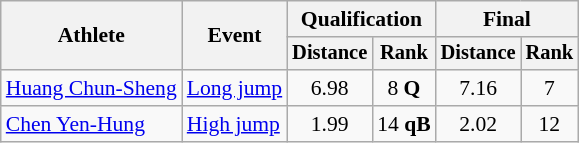<table class="wikitable" style="font-size:90%">
<tr>
<th rowspan=2>Athlete</th>
<th rowspan=2>Event</th>
<th colspan=2>Qualification</th>
<th colspan=2>Final</th>
</tr>
<tr style="font-size:95%">
<th>Distance</th>
<th>Rank</th>
<th>Distance</th>
<th>Rank</th>
</tr>
<tr align=center>
<td align=left><a href='#'>Huang Chun-Sheng</a></td>
<td align=left><a href='#'>Long jump</a></td>
<td>6.98</td>
<td>8 <strong>Q</strong></td>
<td>7.16</td>
<td>7</td>
</tr>
<tr align=center>
<td align=left><a href='#'>Chen Yen-Hung</a></td>
<td align=left><a href='#'>High jump</a></td>
<td>1.99</td>
<td>14 <strong>qB</strong></td>
<td>2.02</td>
<td>12</td>
</tr>
</table>
